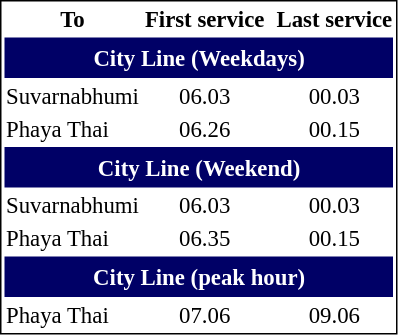<table style="text-align:centre; font-size:95%; border:1px solid black">
<tr>
<th>To</th>
<th colspan="1">First service</th>
<th></th>
<th>Last service</th>
</tr>
<tr>
<th colspan="7" style="background-color:#000066;color:white; height:25px">City Line (Weekdays)</th>
</tr>
<tr>
<td>Suvarnabhumi</td>
<td style="text-align:center">06.03</td>
<td></td>
<td style="text-align:center">00.03</td>
</tr>
<tr>
<td>Phaya Thai</td>
<td style="text-align:center">06.26</td>
<td></td>
<td style="text-align:center">00.15</td>
</tr>
<tr>
<th colspan="7" style="background-color:#000066;color:white; height:25px">City Line (Weekend)</th>
</tr>
<tr>
<td>Suvarnabhumi</td>
<td style="text-align:center">06.03</td>
<td></td>
<td style="text-align:center">00.03</td>
</tr>
<tr>
<td>Phaya Thai</td>
<td style="text-align:center">06.35</td>
<td></td>
<td style="text-align:center">00.15</td>
</tr>
<tr>
<th colspan="7" style="background-color:#000066;color:white; height:25px">City Line (peak hour)</th>
</tr>
<tr>
<td>Phaya Thai</td>
<td style="text-align:center">07.06</td>
<td></td>
<td style="text-align:center">09.06</td>
</tr>
</table>
